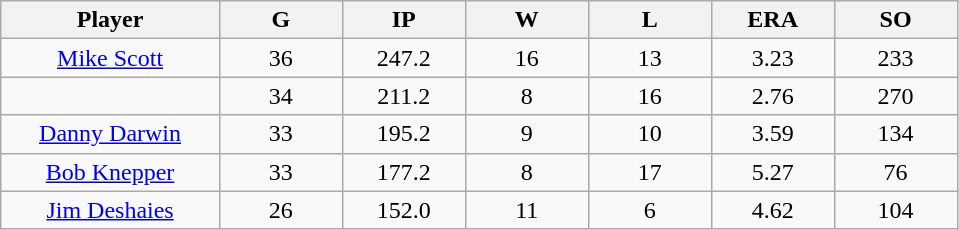<table class="wikitable sortable">
<tr>
<th bgcolor="#DDDDFF" width="16%">Player</th>
<th bgcolor="#DDDDFF" width="9%">G</th>
<th bgcolor="#DDDDFF" width="9%">IP</th>
<th bgcolor="#DDDDFF" width="9%">W</th>
<th bgcolor="#DDDDFF" width="9%">L</th>
<th bgcolor="#DDDDFF" width="9%">ERA</th>
<th bgcolor="#DDDDFF" width="9%">SO</th>
</tr>
<tr align="center">
<td><a href='#'>Mike Scott</a></td>
<td>36</td>
<td>247.2</td>
<td>16</td>
<td>13</td>
<td>3.23</td>
<td>233</td>
</tr>
<tr align=center>
<td></td>
<td>34</td>
<td>211.2</td>
<td>8</td>
<td>16</td>
<td>2.76</td>
<td>270</td>
</tr>
<tr align="center">
<td><a href='#'>Danny Darwin</a></td>
<td>33</td>
<td>195.2</td>
<td>9</td>
<td>10</td>
<td>3.59</td>
<td>134</td>
</tr>
<tr align=center>
<td><a href='#'>Bob Knepper</a></td>
<td>33</td>
<td>177.2</td>
<td>8</td>
<td>17</td>
<td>5.27</td>
<td>76</td>
</tr>
<tr align=center>
<td><a href='#'>Jim Deshaies</a></td>
<td>26</td>
<td>152.0</td>
<td>11</td>
<td>6</td>
<td>4.62</td>
<td>104</td>
</tr>
</table>
